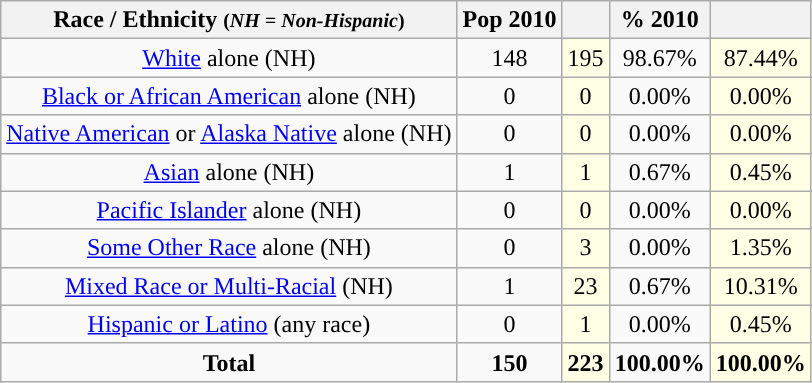<table class="wikitable" style="text-align:center;">
<tr>
<th>Race / Ethnicity <small>(<em>NH = Non-Hispanic</em>)</small></th>
<th>Pop 2010</th>
<th></th>
<th>% 2010</th>
<th></th>
</tr>
<tr>
<td><a href='#'>White</a> alone (NH)</td>
<td>148</td>
<td style='background: #ffffe6;'>195</td>
<td>98.67%</td>
<td style='background: #ffffe6;'>87.44%</td>
</tr>
<tr>
<td><a href='#'>Black or African American</a> alone (NH)</td>
<td>0</td>
<td style='background: #ffffe6;'>0</td>
<td>0.00%</td>
<td style='background: #ffffe6;'>0.00%</td>
</tr>
<tr>
<td><a href='#'>Native American</a> or <a href='#'>Alaska Native</a> alone (NH)</td>
<td>0</td>
<td style='background: #ffffe6;'>0</td>
<td>0.00%</td>
<td style='background: #ffffe6;'>0.00%</td>
</tr>
<tr>
<td><a href='#'>Asian</a> alone (NH)</td>
<td>1</td>
<td style='background: #ffffe6;'>1</td>
<td>0.67%</td>
<td style='background: #ffffe6;'>0.45%</td>
</tr>
<tr>
<td><a href='#'>Pacific Islander</a> alone (NH)</td>
<td>0</td>
<td style='background: #ffffe6;'>0</td>
<td>0.00%</td>
<td style='background: #ffffe6;'>0.00%</td>
</tr>
<tr>
<td><a href='#'>Some Other Race</a> alone (NH)</td>
<td>0</td>
<td style='background: #ffffe6;'>3</td>
<td>0.00%</td>
<td style='background: #ffffe6;'>1.35%</td>
</tr>
<tr>
<td><a href='#'>Mixed Race or Multi-Racial</a> (NH)</td>
<td>1</td>
<td style='background: #ffffe6;'>23</td>
<td>0.67%</td>
<td style='background: #ffffe6;'>10.31%</td>
</tr>
<tr>
<td><a href='#'>Hispanic or Latino</a> (any race)</td>
<td>0</td>
<td style='background: #ffffe6;'>1</td>
<td>0.00%</td>
<td style='background: #ffffe6;'>0.45%</td>
</tr>
<tr>
<td><strong>Total</strong></td>
<td><strong>150</strong></td>
<td style='background: #ffffe6;'><strong>223</strong></td>
<td><strong>100.00%</strong></td>
<td style='background: #ffffe6;'><strong>100.00%</strong></td>
</tr>
</table>
